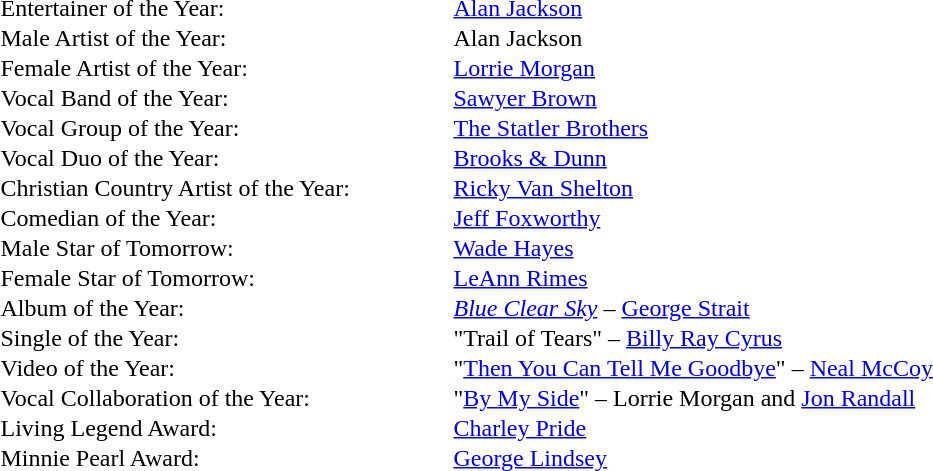<table cellspacing="0" border="0" cellpadding="1">
<tr>
<td style="width:300px;">Entertainer of the Year:</td>
<td><a href='#'>Alan Jackson</a></td>
</tr>
<tr>
<td>Male Artist of the Year:</td>
<td>Alan Jackson</td>
</tr>
<tr>
<td>Female Artist of the Year:</td>
<td><a href='#'>Lorrie Morgan</a></td>
</tr>
<tr>
<td>Vocal Band of the Year:</td>
<td><a href='#'>Sawyer Brown</a></td>
</tr>
<tr>
<td>Vocal Group of the Year:</td>
<td><a href='#'>The Statler Brothers</a></td>
</tr>
<tr>
<td>Vocal Duo of the Year:</td>
<td><a href='#'>Brooks & Dunn</a></td>
</tr>
<tr>
<td>Christian Country Artist of the Year:</td>
<td><a href='#'>Ricky Van Shelton</a></td>
</tr>
<tr>
<td>Comedian of the Year:</td>
<td><a href='#'>Jeff Foxworthy</a></td>
</tr>
<tr>
<td>Male Star of Tomorrow:</td>
<td><a href='#'>Wade Hayes</a></td>
</tr>
<tr>
<td>Female Star of Tomorrow:</td>
<td><a href='#'>LeAnn Rimes</a></td>
</tr>
<tr>
<td>Album of the Year:</td>
<td><em><a href='#'>Blue Clear Sky</a></em> – <a href='#'>George Strait</a></td>
</tr>
<tr>
<td>Single of the Year:</td>
<td>"Trail of Tears" – <a href='#'>Billy Ray Cyrus</a></td>
</tr>
<tr>
<td>Video of the Year:</td>
<td>"<a href='#'>Then You Can Tell Me Goodbye</a>" – <a href='#'>Neal McCoy</a></td>
</tr>
<tr>
<td>Vocal Collaboration of the Year:</td>
<td>"<a href='#'>By My Side</a>" – Lorrie Morgan and <a href='#'>Jon Randall</a></td>
</tr>
<tr>
<td>Living Legend Award:</td>
<td><a href='#'>Charley Pride</a></td>
</tr>
<tr>
<td>Minnie Pearl Award:</td>
<td><a href='#'>George Lindsey</a></td>
</tr>
<tr>
</tr>
</table>
